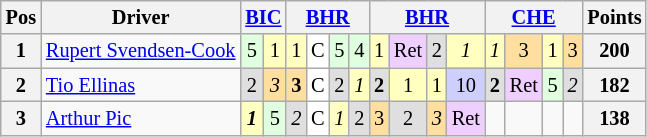<table class="wikitable" style="font-size: 85%; text-align: center;">
<tr style="background:#f9f9f9" valign="top">
<th valign="middle">Pos</th>
<th valign="middle">Driver</th>
<th colspan=2><a href='#'>BIC</a></th>
<th colspan=4><a href='#'>BHR</a></th>
<th colspan=4><a href='#'>BHR</a></th>
<th colspan=4><a href='#'>CHE</a></th>
<th valign="middle">Points</th>
</tr>
<tr>
<th>1</th>
<td align="left"> <a href='#'>Rupert Svendsen-Cook</a></td>
<td style="background:#DFFFDF;">5</td>
<td style="background:#FFFFBF;">1</td>
<td style="background:#FFFFBF;">1</td>
<td style="background:#fff;">C</td>
<td style="background:#DFFFDF;">5</td>
<td style="background:#DFFFDF;">4</td>
<td style="background:#FFFFBF;">1</td>
<td style="background:#EFCFFF;">Ret</td>
<td style="background:#DFDFDF;">2</td>
<td style="background:#FFFFBF;"><em>1</em></td>
<td style="background:#FFFFBF;"><em>1</em></td>
<td style="background:#FFDF9F;">3</td>
<td style="background:#FFFFBF;">1</td>
<td style="background:#FFDF9F;">3</td>
<th>200</th>
</tr>
<tr>
<th>2</th>
<td align="left"> <a href='#'>Tio Ellinas</a></td>
<td style="background:#DFDFDF;">2</td>
<td style="background:#FFDF9F;"><em>3</em></td>
<td style="background:#FFDF9F;"><strong>3</strong></td>
<td style="background:#fff;">C</td>
<td style="background:#DFDFDF;">2</td>
<td style="background:#FFFFBF;"><em>1</em></td>
<td style="background:#DFDFDF;"><strong>2</strong></td>
<td style="background:#FFFFBF;">1</td>
<td style="background:#FFFFBF;">1</td>
<td style="background:#CFCFFF;">10</td>
<td style="background:#DFDFDF;"><strong>2</strong></td>
<td style="background:#EFCFFF;">Ret</td>
<td style="background:#DFFFDF;">5</td>
<td style="background:#DFDFDF;"><em>2</em></td>
<th>182</th>
</tr>
<tr>
<th>3</th>
<td align="left"> <a href='#'>Arthur Pic</a></td>
<td style="background:#FFFFBF;"><strong><em>1</em></strong></td>
<td style="background:#DFFFDF;">5</td>
<td style="background:#DFDFDF;"><em>2</em></td>
<td style="background:#fff;">C</td>
<td style="background:#FFFFBF;"><em>1</em></td>
<td style="background:#DFDFDF;">2</td>
<td style="background:#FFDF9F;">3</td>
<td style="background:#DFDFDF;">2</td>
<td style="background:#FFDF9F;"><em>3</em></td>
<td style="background:#EFCFFF;">Ret</td>
<td></td>
<td></td>
<td></td>
<td></td>
<th>138</th>
</tr>
</table>
